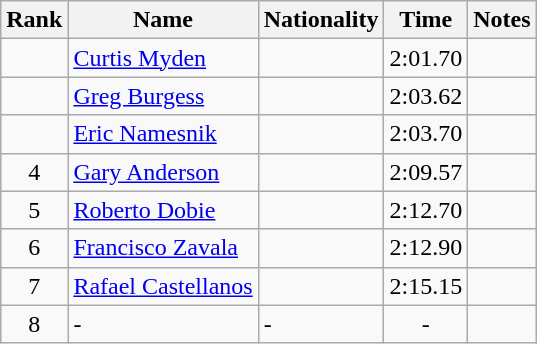<table class="wikitable sortable" style="text-align:center">
<tr>
<th>Rank</th>
<th>Name</th>
<th>Nationality</th>
<th>Time</th>
<th>Notes</th>
</tr>
<tr>
<td></td>
<td align=left><a href='#'>Curtis Myden</a></td>
<td align=left></td>
<td>2:01.70</td>
<td></td>
</tr>
<tr>
<td></td>
<td align=left><a href='#'>Greg Burgess</a></td>
<td align=left></td>
<td>2:03.62</td>
<td></td>
</tr>
<tr>
<td></td>
<td align=left><a href='#'>Eric Namesnik</a></td>
<td align=left></td>
<td>2:03.70</td>
<td></td>
</tr>
<tr>
<td>4</td>
<td align=left><a href='#'>Gary Anderson</a></td>
<td align=left></td>
<td>2:09.57</td>
<td></td>
</tr>
<tr>
<td>5</td>
<td align=left><a href='#'>Roberto Dobie</a></td>
<td align=left></td>
<td>2:12.70</td>
<td></td>
</tr>
<tr>
<td>6</td>
<td align=left><a href='#'>Francisco Zavala</a></td>
<td align=left></td>
<td>2:12.90</td>
<td></td>
</tr>
<tr>
<td>7</td>
<td align=left><a href='#'>Rafael Castellanos</a></td>
<td align=left></td>
<td>2:15.15</td>
<td></td>
</tr>
<tr>
<td>8</td>
<td align=left>-</td>
<td align=left>-</td>
<td>-</td>
<td></td>
</tr>
</table>
